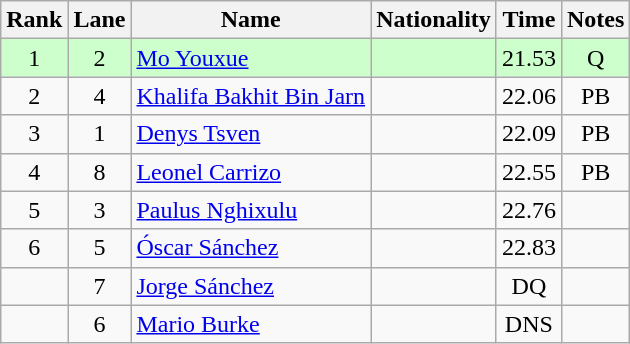<table class="wikitable sortable" style="text-align:center">
<tr>
<th>Rank</th>
<th>Lane</th>
<th>Name</th>
<th>Nationality</th>
<th>Time</th>
<th>Notes</th>
</tr>
<tr bgcolor=ccffcc>
<td>1</td>
<td>2</td>
<td align=left><a href='#'>Mo Youxue</a></td>
<td align=left></td>
<td>21.53</td>
<td>Q</td>
</tr>
<tr>
<td>2</td>
<td>4</td>
<td align=left><a href='#'>Khalifa Bakhit Bin Jarn</a></td>
<td align=left></td>
<td>22.06</td>
<td>PB</td>
</tr>
<tr>
<td>3</td>
<td>1</td>
<td align=left><a href='#'>Denys Tsven</a></td>
<td align=left></td>
<td>22.09</td>
<td>PB</td>
</tr>
<tr>
<td>4</td>
<td>8</td>
<td align=left><a href='#'>Leonel Carrizo</a></td>
<td align=left></td>
<td>22.55</td>
<td>PB</td>
</tr>
<tr>
<td>5</td>
<td>3</td>
<td align=left><a href='#'>Paulus Nghixulu</a></td>
<td align=left></td>
<td>22.76</td>
<td></td>
</tr>
<tr>
<td>6</td>
<td>5</td>
<td align=left><a href='#'>Óscar Sánchez</a></td>
<td align=left></td>
<td>22.83</td>
<td></td>
</tr>
<tr>
<td></td>
<td>7</td>
<td align=left><a href='#'>Jorge Sánchez</a></td>
<td align=left></td>
<td>DQ</td>
<td></td>
</tr>
<tr>
<td></td>
<td>6</td>
<td align=left><a href='#'>Mario Burke</a></td>
<td align=left></td>
<td>DNS</td>
<td></td>
</tr>
</table>
